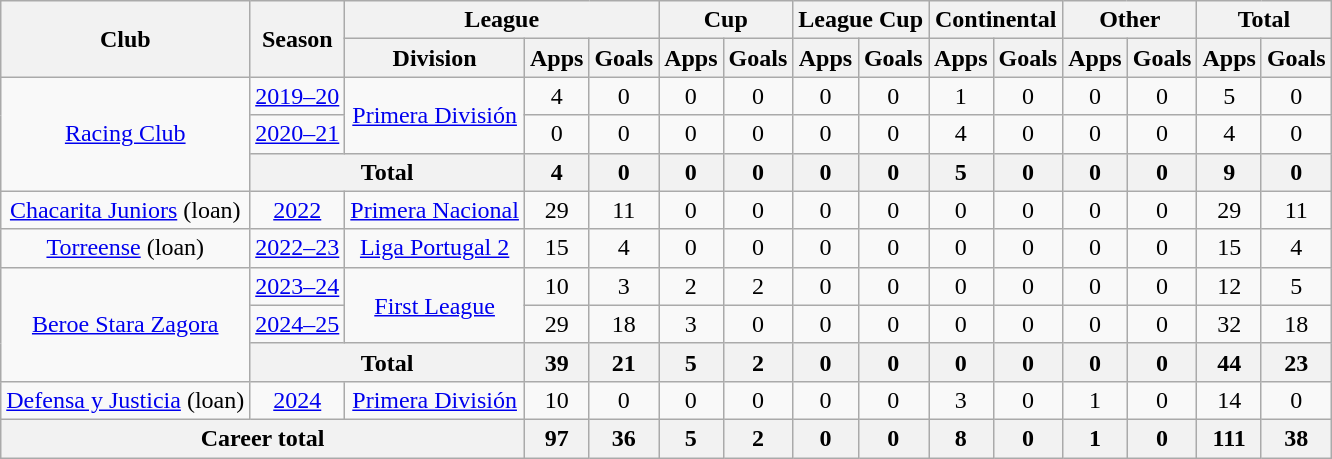<table class="wikitable" style="text-align:center">
<tr>
<th rowspan="2">Club</th>
<th rowspan="2">Season</th>
<th colspan="3">League</th>
<th colspan="2">Cup</th>
<th colspan="2">League Cup</th>
<th colspan="2">Continental</th>
<th colspan="2">Other</th>
<th colspan="2">Total</th>
</tr>
<tr>
<th>Division</th>
<th>Apps</th>
<th>Goals</th>
<th>Apps</th>
<th>Goals</th>
<th>Apps</th>
<th>Goals</th>
<th>Apps</th>
<th>Goals</th>
<th>Apps</th>
<th>Goals</th>
<th>Apps</th>
<th>Goals</th>
</tr>
<tr>
<td rowspan="3"><a href='#'>Racing Club</a></td>
<td><a href='#'>2019–20</a></td>
<td rowspan="2"><a href='#'>Primera División</a></td>
<td>4</td>
<td>0</td>
<td>0</td>
<td>0</td>
<td>0</td>
<td>0</td>
<td>1</td>
<td>0</td>
<td>0</td>
<td>0</td>
<td>5</td>
<td>0</td>
</tr>
<tr>
<td><a href='#'>2020–21</a></td>
<td>0</td>
<td>0</td>
<td>0</td>
<td>0</td>
<td>0</td>
<td>0</td>
<td>4</td>
<td>0</td>
<td>0</td>
<td>0</td>
<td>4</td>
<td>0</td>
</tr>
<tr>
<th colspan="2">Total</th>
<th>4</th>
<th>0</th>
<th>0</th>
<th>0</th>
<th>0</th>
<th>0</th>
<th>5</th>
<th>0</th>
<th>0</th>
<th>0</th>
<th>9</th>
<th>0</th>
</tr>
<tr>
<td><a href='#'>Chacarita Juniors</a> (loan)</td>
<td><a href='#'>2022</a></td>
<td><a href='#'>Primera Nacional</a></td>
<td>29</td>
<td>11</td>
<td>0</td>
<td>0</td>
<td>0</td>
<td>0</td>
<td>0</td>
<td>0</td>
<td>0</td>
<td>0</td>
<td>29</td>
<td>11</td>
</tr>
<tr>
<td><a href='#'>Torreense</a> (loan)</td>
<td><a href='#'>2022–23</a></td>
<td><a href='#'>Liga Portugal 2</a></td>
<td>15</td>
<td>4</td>
<td>0</td>
<td>0</td>
<td>0</td>
<td>0</td>
<td>0</td>
<td>0</td>
<td>0</td>
<td>0</td>
<td>15</td>
<td>4</td>
</tr>
<tr>
<td rowspan=3><a href='#'>Beroe Stara Zagora</a></td>
<td><a href='#'>2023–24</a></td>
<td rowspan=2><a href='#'>First League</a></td>
<td>10</td>
<td>3</td>
<td>2</td>
<td>2</td>
<td>0</td>
<td>0</td>
<td>0</td>
<td>0</td>
<td>0</td>
<td>0</td>
<td>12</td>
<td>5</td>
</tr>
<tr>
<td><a href='#'>2024–25</a></td>
<td>29</td>
<td>18</td>
<td>3</td>
<td>0</td>
<td>0</td>
<td>0</td>
<td>0</td>
<td>0</td>
<td>0</td>
<td>0</td>
<td>32</td>
<td>18</td>
</tr>
<tr>
<th colspan="2">Total</th>
<th>39</th>
<th>21</th>
<th>5</th>
<th>2</th>
<th>0</th>
<th>0</th>
<th>0</th>
<th>0</th>
<th>0</th>
<th>0</th>
<th>44</th>
<th>23</th>
</tr>
<tr>
<td><a href='#'>Defensa y Justicia</a> (loan)</td>
<td><a href='#'>2024</a></td>
<td><a href='#'>Primera División</a></td>
<td>10</td>
<td>0</td>
<td>0</td>
<td>0</td>
<td>0</td>
<td>0</td>
<td>3</td>
<td>0</td>
<td>1</td>
<td>0</td>
<td>14</td>
<td>0</td>
</tr>
<tr>
<th colspan="3">Career total</th>
<th>97</th>
<th>36</th>
<th>5</th>
<th>2</th>
<th>0</th>
<th>0</th>
<th>8</th>
<th>0</th>
<th>1</th>
<th>0</th>
<th>111</th>
<th>38</th>
</tr>
</table>
